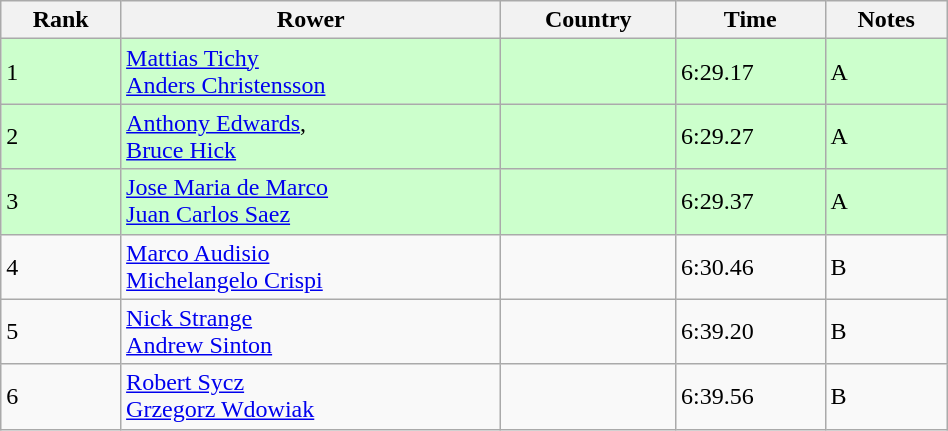<table class="wikitable sortable" width=50%>
<tr>
<th>Rank</th>
<th>Rower</th>
<th>Country</th>
<th>Time</th>
<th>Notes</th>
</tr>
<tr bgcolor=ccffcc>
<td>1</td>
<td><a href='#'>Mattias Tichy</a> <br> <a href='#'>Anders Christensson</a></td>
<td></td>
<td>6:29.17</td>
<td>A</td>
</tr>
<tr bgcolor=ccffcc>
<td>2</td>
<td><a href='#'>Anthony Edwards</a>, <br> <a href='#'>Bruce Hick</a></td>
<td></td>
<td>6:29.27</td>
<td>A</td>
</tr>
<tr bgcolor=ccffcc>
<td>3</td>
<td><a href='#'>Jose Maria de Marco</a> <br> <a href='#'>Juan Carlos Saez</a></td>
<td></td>
<td>6:29.37</td>
<td>A</td>
</tr>
<tr>
<td>4</td>
<td><a href='#'>Marco Audisio</a> <br> <a href='#'>Michelangelo Crispi</a></td>
<td></td>
<td>6:30.46</td>
<td>B</td>
</tr>
<tr>
<td>5</td>
<td><a href='#'>Nick Strange</a> <br> <a href='#'>Andrew Sinton</a></td>
<td></td>
<td>6:39.20</td>
<td>B</td>
</tr>
<tr>
<td>6</td>
<td><a href='#'>Robert Sycz</a> <br> <a href='#'>Grzegorz Wdowiak</a></td>
<td></td>
<td>6:39.56</td>
<td>B</td>
</tr>
</table>
